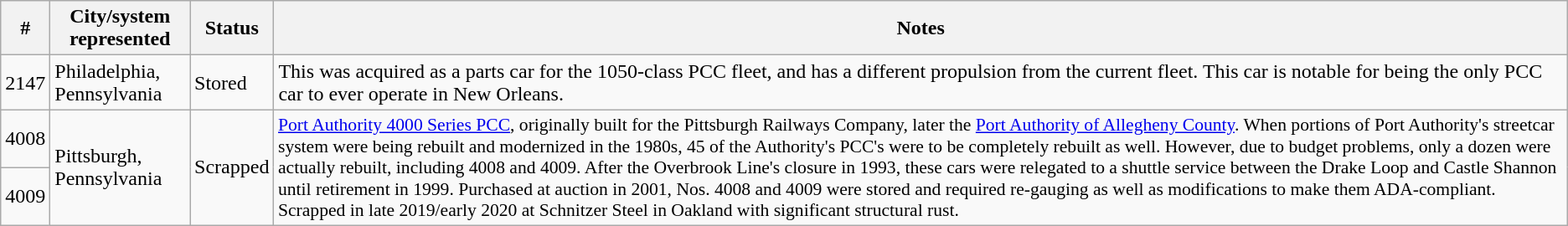<table class="wikitable sticky-header">
<tr>
<th>#</th>
<th>City/system represented</th>
<th>Status</th>
<th>Notes</th>
</tr>
<tr>
<td>2147</td>
<td>Philadelphia, Pennsylvania</td>
<td>Stored</td>
<td>This was acquired as a parts car for the 1050-class PCC fleet, and has a different propulsion from the current fleet. This car is notable for being the only PCC car to ever operate in New Orleans.</td>
</tr>
<tr>
<td>4008</td>
<td rowspan="2">Pittsburgh, Pennsylvania</td>
<td rowspan="2">Scrapped</td>
<td rowspan="2" style="font-size:90%;"><a href='#'>Port Authority 4000 Series PCC</a>, originally built for the Pittsburgh Railways Company, later the <a href='#'>Port Authority of Allegheny County</a>. When portions of Port Authority's streetcar system were being rebuilt and modernized in the 1980s, 45 of the Authority's PCC's were to be completely rebuilt as well. However, due to budget problems, only a dozen were actually rebuilt, including 4008 and 4009. After the Overbrook Line's closure in 1993, these cars were relegated to a shuttle service between the Drake Loop and Castle Shannon until retirement in 1999. Purchased at auction in 2001, Nos. 4008 and 4009 were stored and required re-gauging as well as modifications to make them ADA-compliant. Scrapped in late 2019/early 2020 at Schnitzer Steel in Oakland with significant structural rust.</td>
</tr>
<tr>
<td>4009</td>
</tr>
</table>
